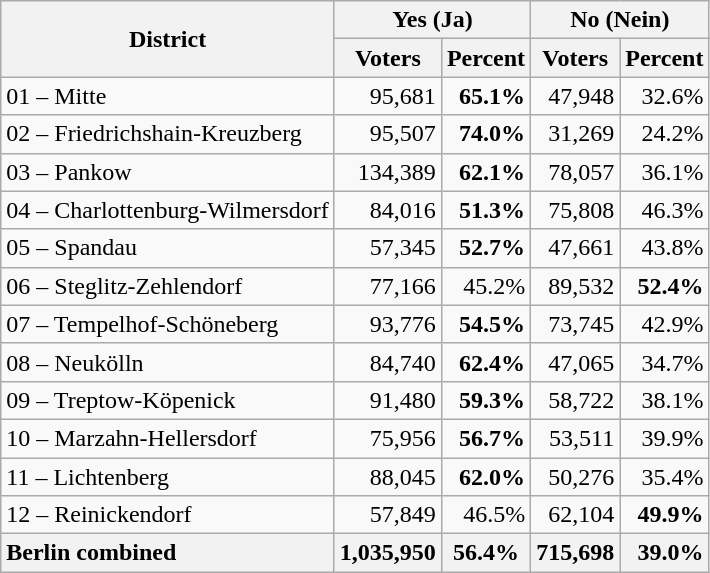<table class="wikitable sortable" style="text-align:right">
<tr>
<th rowspan="2">District</th>
<th colspan="2">Yes (Ja)</th>
<th colspan="2">No (Nein)</th>
</tr>
<tr>
<th>Voters</th>
<th>Percent</th>
<th>Voters</th>
<th>Percent</th>
</tr>
<tr>
<td style="text-align:left">01 – Mitte</td>
<td>95,681</td>
<td><strong>65.1%</strong></td>
<td>47,948</td>
<td>32.6%</td>
</tr>
<tr>
<td style="text-align:left">02 – Friedrichshain-Kreuzberg</td>
<td>95,507</td>
<td><strong>74.0%</strong></td>
<td>31,269</td>
<td>24.2%</td>
</tr>
<tr>
<td style="text-align:left">03 – Pankow</td>
<td>134,389</td>
<td><strong>62.1%</strong></td>
<td>78,057</td>
<td>36.1%</td>
</tr>
<tr>
<td style="text-align:left">04 – Charlottenburg-Wilmersdorf</td>
<td>84,016</td>
<td><strong>51.3%</strong></td>
<td>75,808</td>
<td>46.3%</td>
</tr>
<tr>
<td style="text-align:left">05 – Spandau</td>
<td>57,345</td>
<td><strong>52.7%</strong></td>
<td>47,661</td>
<td>43.8%</td>
</tr>
<tr>
<td style="text-align:left">06 – Steglitz-Zehlendorf</td>
<td>77,166</td>
<td>45.2%</td>
<td class="hintergrundfarbe7">89,532</td>
<td class="hintergrundfarbe7"><strong>52.4%</strong></td>
</tr>
<tr>
<td style="text-align:left">07 – Tempelhof-Schöneberg</td>
<td>93,776</td>
<td><strong>54.5%</strong></td>
<td>73,745</td>
<td>42.9%</td>
</tr>
<tr>
<td style="text-align:left">08 – Neukölln</td>
<td>84,740</td>
<td><strong>62.4%</strong></td>
<td>47,065</td>
<td>34.7%</td>
</tr>
<tr>
<td style="text-align:left">09 – Treptow-Köpenick</td>
<td>91,480</td>
<td><strong>59.3%</strong></td>
<td>58,722</td>
<td>38.1%</td>
</tr>
<tr>
<td style="text-align:left">10 – Marzahn-Hellersdorf</td>
<td>75,956</td>
<td><strong>56.7%</strong></td>
<td>53,511</td>
<td>39.9%</td>
</tr>
<tr>
<td style="text-align:left">11 – Lichtenberg</td>
<td>88,045</td>
<td><strong>62.0%</strong></td>
<td>50,276</td>
<td>35.4%</td>
</tr>
<tr>
<td style="text-align:left">12 – Reinickendorf</td>
<td>57,849</td>
<td>46.5%</td>
<td class="hintergrundfarbe7">62,104</td>
<td class="hintergrundfarbe7"><strong>49.9%</strong></td>
</tr>
<tr>
<th style="text-align:left">Berlin combined</th>
<th>1,035,950</th>
<th>56.4%</th>
<th style="text-align:right">715,698</th>
<th style="text-align:right">39.0%</th>
</tr>
</table>
